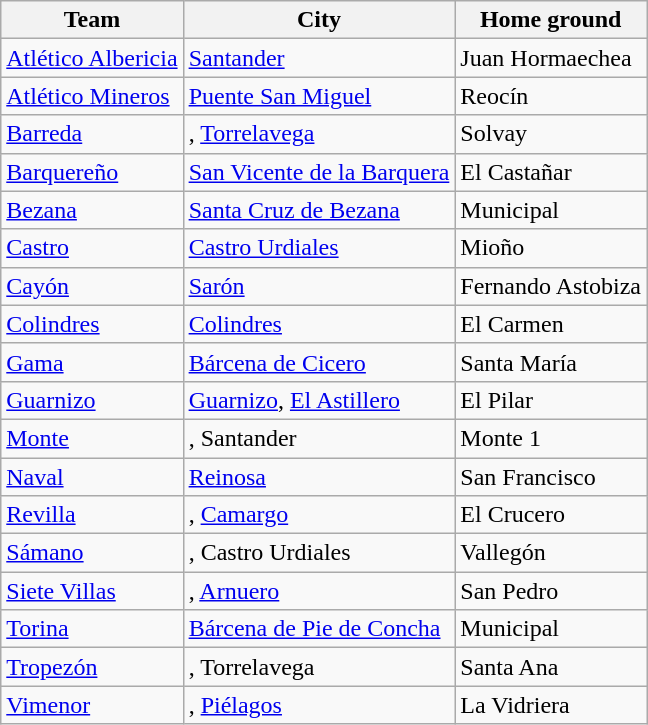<table class="wikitable sortable">
<tr>
<th>Team</th>
<th>City</th>
<th>Home ground</th>
</tr>
<tr>
<td><a href='#'>Atlético Albericia</a></td>
<td><a href='#'>Santander</a></td>
<td>Juan Hormaechea</td>
</tr>
<tr>
<td><a href='#'>Atlético Mineros</a></td>
<td><a href='#'>Puente San Miguel</a></td>
<td>Reocín</td>
</tr>
<tr>
<td><a href='#'>Barreda</a></td>
<td>, <a href='#'>Torrelavega</a></td>
<td>Solvay</td>
</tr>
<tr>
<td><a href='#'>Barquereño</a></td>
<td><a href='#'>San Vicente de la Barquera</a></td>
<td>El Castañar</td>
</tr>
<tr>
<td><a href='#'>Bezana</a></td>
<td><a href='#'>Santa Cruz de Bezana</a></td>
<td>Municipal</td>
</tr>
<tr>
<td><a href='#'>Castro</a></td>
<td><a href='#'>Castro Urdiales</a></td>
<td>Mioño</td>
</tr>
<tr>
<td><a href='#'>Cayón</a></td>
<td><a href='#'>Sarón</a></td>
<td>Fernando Astobiza</td>
</tr>
<tr>
<td><a href='#'>Colindres</a></td>
<td><a href='#'>Colindres</a></td>
<td>El Carmen</td>
</tr>
<tr>
<td><a href='#'>Gama</a></td>
<td><a href='#'>Bárcena de Cicero</a></td>
<td>Santa María</td>
</tr>
<tr>
<td><a href='#'>Guarnizo</a></td>
<td><a href='#'>Guarnizo</a>, <a href='#'>El Astillero</a></td>
<td>El Pilar</td>
</tr>
<tr>
<td><a href='#'>Monte</a></td>
<td>, Santander</td>
<td>Monte 1</td>
</tr>
<tr>
<td><a href='#'>Naval</a></td>
<td><a href='#'>Reinosa</a></td>
<td>San Francisco</td>
</tr>
<tr>
<td><a href='#'>Revilla</a></td>
<td>, <a href='#'>Camargo</a></td>
<td>El Crucero</td>
</tr>
<tr>
<td><a href='#'>Sámano</a></td>
<td>, Castro Urdiales</td>
<td>Vallegón</td>
</tr>
<tr>
<td><a href='#'>Siete Villas</a></td>
<td>, <a href='#'>Arnuero</a></td>
<td>San Pedro</td>
</tr>
<tr>
<td><a href='#'>Torina</a></td>
<td><a href='#'>Bárcena de Pie de Concha</a></td>
<td>Municipal</td>
</tr>
<tr>
<td><a href='#'>Tropezón</a></td>
<td>, Torrelavega</td>
<td>Santa Ana</td>
</tr>
<tr>
<td><a href='#'>Vimenor</a></td>
<td>, <a href='#'>Piélagos</a></td>
<td>La Vidriera</td>
</tr>
</table>
